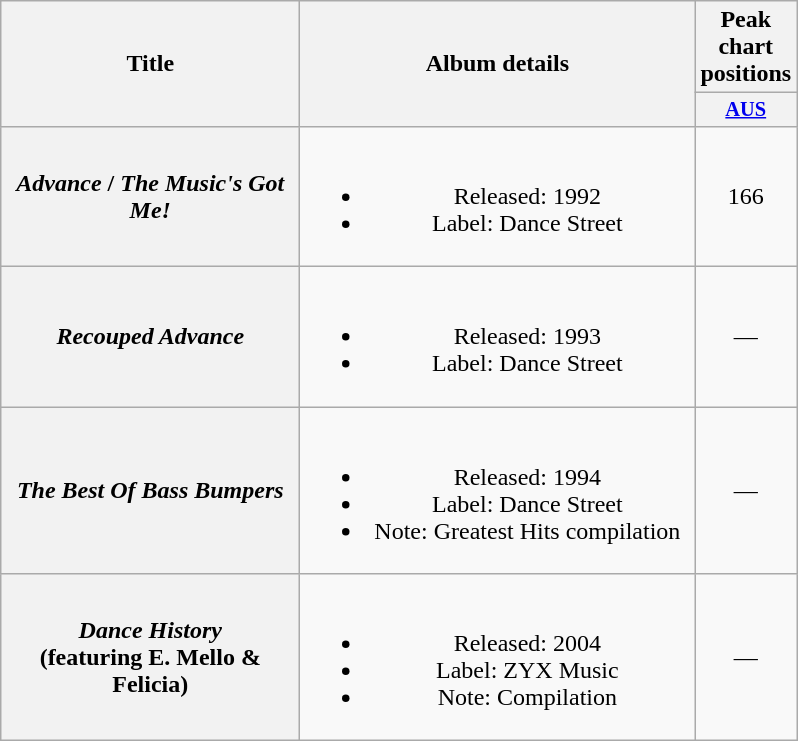<table class="wikitable plainrowheaders" style="text-align:center;" border="1">
<tr>
<th scope="col" rowspan="2" style="width:12em;">Title</th>
<th scope="col" rowspan="2" style="width:16em;">Album details</th>
<th scope="col" colspan="1">Peak chart<br>positions</th>
</tr>
<tr>
<th scope="col" style="width:3em; font-size:85%"><a href='#'>AUS</a><br></th>
</tr>
<tr>
<th scope="row"><em>Advance</em> / <em>The Music's Got Me!</em></th>
<td><br><ul><li>Released: 1992</li><li>Label: Dance Street</li></ul></td>
<td>166</td>
</tr>
<tr>
<th scope="row"><em>Recouped Advance</em></th>
<td><br><ul><li>Released: 1993</li><li>Label: Dance Street</li></ul></td>
<td>—</td>
</tr>
<tr>
<th scope="row"><em>The Best Of Bass Bumpers</em></th>
<td><br><ul><li>Released: 1994</li><li>Label: Dance Street</li><li>Note: Greatest Hits compilation</li></ul></td>
<td>—</td>
</tr>
<tr>
<th scope="row"><em>Dance History</em> <br> (featuring E. Mello & Felicia)</th>
<td><br><ul><li>Released: 2004</li><li>Label: ZYX Music</li><li>Note: Compilation</li></ul></td>
<td>—</td>
</tr>
</table>
